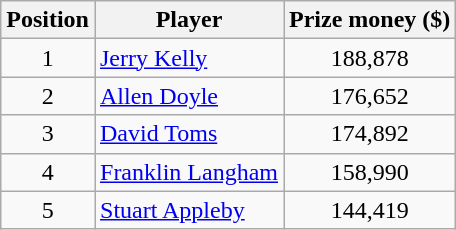<table class="wikitable">
<tr>
<th>Position</th>
<th>Player</th>
<th>Prize money ($)</th>
</tr>
<tr>
<td align=center>1</td>
<td> <a href='#'>Jerry Kelly</a></td>
<td align=center>188,878</td>
</tr>
<tr>
<td align=center>2</td>
<td> <a href='#'>Allen Doyle</a></td>
<td align=center>176,652</td>
</tr>
<tr>
<td align=center>3</td>
<td> <a href='#'>David Toms</a></td>
<td align=center>174,892</td>
</tr>
<tr>
<td align=center>4</td>
<td> <a href='#'>Franklin Langham</a></td>
<td align=center>158,990</td>
</tr>
<tr>
<td align=center>5</td>
<td> <a href='#'>Stuart Appleby</a></td>
<td align=center>144,419</td>
</tr>
</table>
